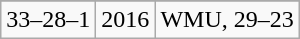<table class="wikitable" style="text-align:center">
<tr>
</tr>
<tr>
<td>33–28–1</td>
<td>2016</td>
<td>WMU, 29–23</td>
</tr>
</table>
